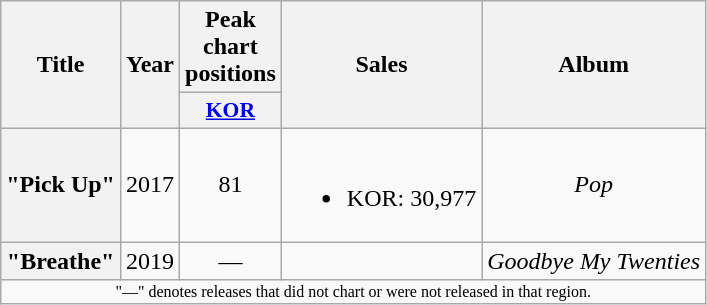<table class="wikitable plainrowheaders" style="text-align:center;">
<tr>
<th scope="col" scope="col" rowspan="2">Title</th>
<th scope="col" scope="col" rowspan="2">Year</th>
<th scope="col" scope="col" colspan="1">Peak chart positions</th>
<th scope="col" scope="col" rowspan="2">Sales</th>
<th scope="col" scope="col" rowspan="2">Album</th>
</tr>
<tr>
<th scope="col" style="width:3em;font-size:90%;"><a href='#'>KOR</a><br></th>
</tr>
<tr>
<th scope=row>"Pick Up" </th>
<td>2017</td>
<td>81</td>
<td><br><ul><li>KOR: 30,977</li></ul></td>
<td><em>Pop</em></td>
</tr>
<tr>
<th scope=row>"Breathe" </th>
<td>2019</td>
<td>—</td>
<td></td>
<td><em>Goodbye My Twenties</em></td>
</tr>
<tr>
<td colspan="6" style="font-size:8pt;">"—" denotes releases that did not chart or were not released in that region.</td>
</tr>
</table>
